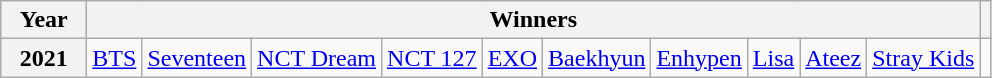<table class="wikitable plainrowheaders" style="text-align: center">
<tr>
<th scope="col" width="50">Year</th>
<th scope="col" colspan="10">Winners</th>
<th scope="col"></th>
</tr>
<tr>
<th scope="row" style="text-align:center;">2021</th>
<td><a href='#'>BTS</a></td>
<td><a href='#'>Seventeen</a></td>
<td><a href='#'>NCT Dream</a></td>
<td><a href='#'>NCT 127</a></td>
<td><a href='#'>EXO</a></td>
<td><a href='#'>Baekhyun</a></td>
<td><a href='#'>Enhypen</a></td>
<td><a href='#'>Lisa</a></td>
<td><a href='#'>Ateez</a></td>
<td><a href='#'>Stray Kids</a></td>
<td></td>
</tr>
</table>
